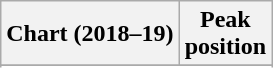<table class="wikitable sortable plainrowheaders">
<tr>
<th>Chart (2018–19)</th>
<th>Peak<br>position</th>
</tr>
<tr>
</tr>
<tr>
</tr>
<tr>
</tr>
</table>
